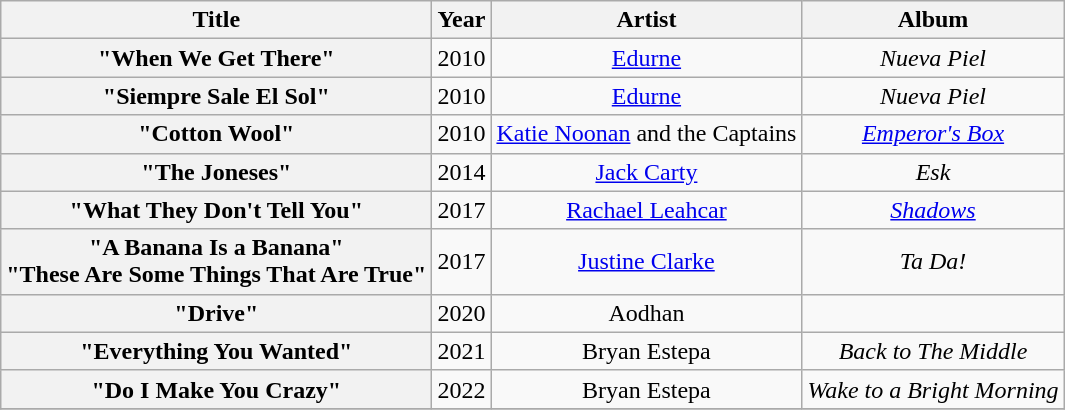<table class="wikitable plainrowheaders" style="text-align:center;">
<tr>
<th>Title</th>
<th>Year</th>
<th>Artist</th>
<th>Album</th>
</tr>
<tr>
<th scope="row">"When We Get There"</th>
<td>2010</td>
<td><a href='#'>Edurne</a></td>
<td><em>Nueva Piel</em></td>
</tr>
<tr>
<th scope="row">"Siempre Sale El Sol"</th>
<td>2010</td>
<td><a href='#'>Edurne</a></td>
<td><em>Nueva Piel</em></td>
</tr>
<tr>
<th scope="row">"Cotton Wool"</th>
<td>2010</td>
<td><a href='#'>Katie Noonan</a> and the Captains</td>
<td><em><a href='#'>Emperor's Box</a></em></td>
</tr>
<tr>
<th scope="row">"The Joneses"</th>
<td>2014</td>
<td><a href='#'>Jack Carty</a></td>
<td><em>Esk</em></td>
</tr>
<tr>
<th scope="row">"What They Don't Tell You"</th>
<td>2017</td>
<td><a href='#'>Rachael Leahcar</a></td>
<td><em><a href='#'>Shadows</a></em></td>
</tr>
<tr>
<th scope="row">"A Banana Is a Banana" <br> "These Are Some Things That Are True"</th>
<td>2017</td>
<td><a href='#'>Justine Clarke</a></td>
<td><em>Ta Da!</em></td>
</tr>
<tr>
<th scope="row">"Drive"</th>
<td>2020</td>
<td>Aodhan</td>
<td></td>
</tr>
<tr>
<th scope="row">"Everything You Wanted"</th>
<td>2021</td>
<td>Bryan Estepa</td>
<td><em>Back to The Middle</em></td>
</tr>
<tr>
<th scope="row">"Do I Make You Crazy"</th>
<td>2022</td>
<td>Bryan Estepa</td>
<td><em>Wake to a Bright Morning</em></td>
</tr>
<tr>
</tr>
</table>
